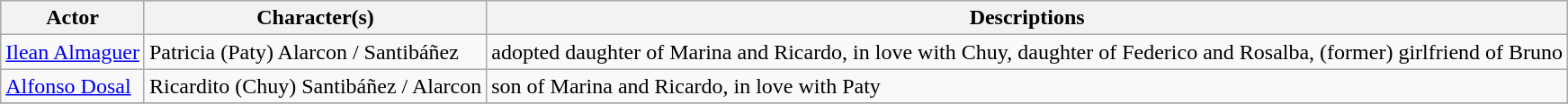<table class="wikitable">
<tr bgcolor="#CCCCCC">
<th>Actor</th>
<th>Character(s)</th>
<th>Descriptions</th>
</tr>
<tr>
<td><a href='#'>Ilean Almaguer</a></td>
<td>Patricia (Paty)  Alarcon / Santibáñez</td>
<td>adopted daughter of Marina and Ricardo, in love with Chuy, daughter of Federico and Rosalba, (former) girlfriend of Bruno</td>
</tr>
<tr>
<td><a href='#'>Alfonso Dosal</a></td>
<td>Ricardito (Chuy) Santibáñez / Alarcon</td>
<td>son of Marina and Ricardo, in love with Paty</td>
</tr>
<tr>
</tr>
</table>
